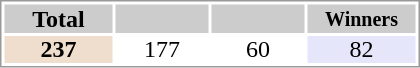<table style="border: 1px solid #999; background-color:#FFFFFF; line-height:16px; text-align:center">
<tr>
<th style="background-color: #ccc;" width="70">Total</th>
<th style="background-color: #ccc;" width="60"><small></small></th>
<th style="background-color: #ccc;" width="60"><small></small></th>
<th style="background-color: #ccc;" width="70"><small>Winners</small></th>
</tr>
<tr>
<td bgcolor=#EFDECD><strong>237</strong></td>
<td>177</td>
<td>60</td>
<td bgcolor="#E6E6FA">82</td>
</tr>
</table>
